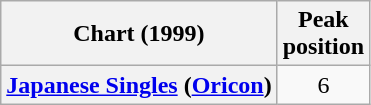<table class="wikitable sortable plainrowheaders" style="text-align:center;">
<tr>
<th scope="col">Chart (1999)</th>
<th scope="col">Peak<br>position</th>
</tr>
<tr>
<th scope="row"><a href='#'>Japanese Singles</a> (<a href='#'>Oricon</a>)</th>
<td>6</td>
</tr>
</table>
